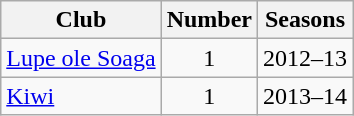<table class="wikitable sortable">
<tr>
<th>Club</th>
<th>Number</th>
<th>Seasons</th>
</tr>
<tr>
<td><a href='#'>Lupe ole Soaga</a></td>
<td style="text-align:center">1</td>
<td>2012–13</td>
</tr>
<tr>
<td><a href='#'>Kiwi</a></td>
<td style="text-align:center">1</td>
<td>2013–14</td>
</tr>
</table>
